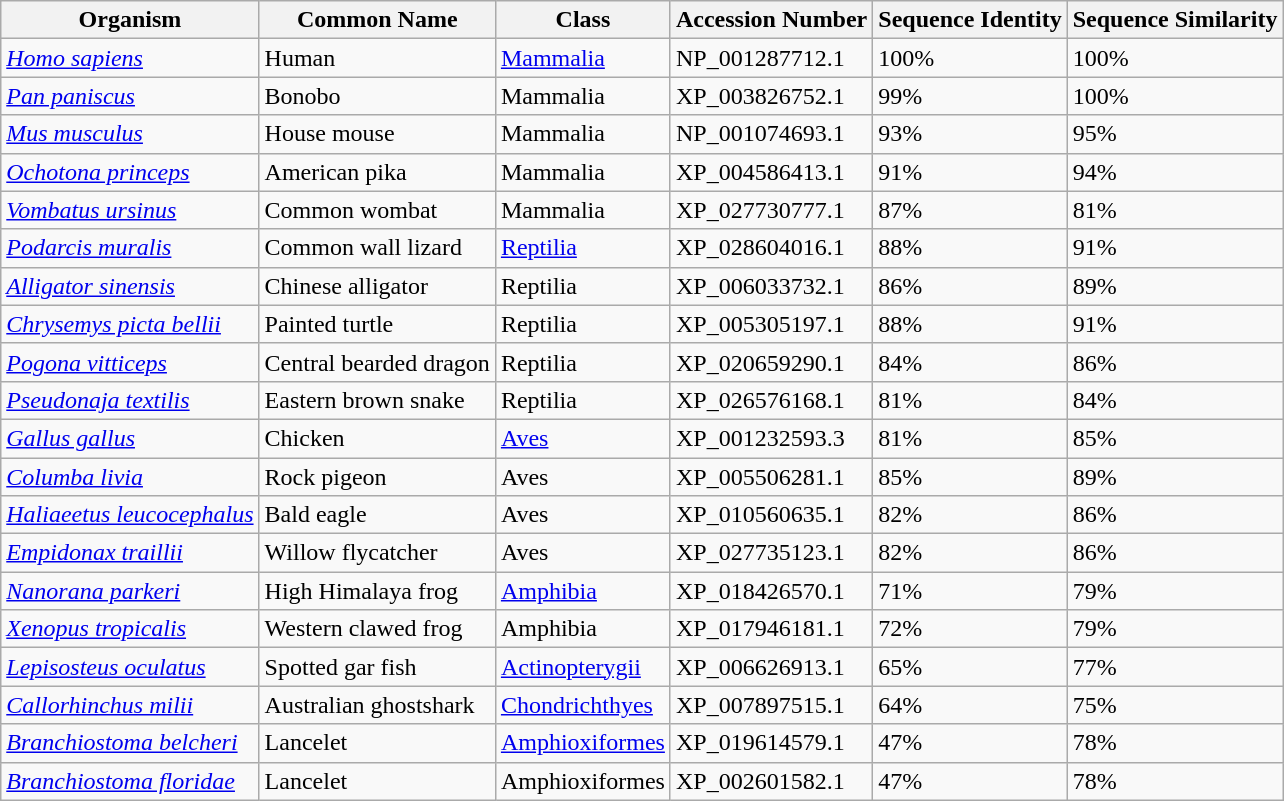<table class="wikitable">
<tr>
<th>Organism</th>
<th>Common Name</th>
<th>Class</th>
<th>Accession Number</th>
<th>Sequence Identity</th>
<th>Sequence Similarity</th>
</tr>
<tr>
<td><em><a href='#'>Homo sapiens</a></em></td>
<td>Human</td>
<td><a href='#'>Mammalia</a></td>
<td>NP_001287712.1</td>
<td>100%</td>
<td>100%</td>
</tr>
<tr>
<td><em><a href='#'>Pan paniscus</a></em></td>
<td>Bonobo</td>
<td>Mammalia</td>
<td>XP_003826752.1</td>
<td>99%</td>
<td>100%</td>
</tr>
<tr>
<td><em><a href='#'>Mus musculus</a></em></td>
<td>House mouse</td>
<td>Mammalia</td>
<td>NP_001074693.1</td>
<td>93%</td>
<td>95%</td>
</tr>
<tr>
<td><em><a href='#'>Ochotona princeps</a></em></td>
<td>American pika</td>
<td>Mammalia</td>
<td>XP_004586413.1</td>
<td>91%</td>
<td>94%</td>
</tr>
<tr>
<td><em><a href='#'>Vombatus ursinus</a></em></td>
<td>Common wombat</td>
<td>Mammalia</td>
<td>XP_027730777.1</td>
<td>87%</td>
<td>81%</td>
</tr>
<tr>
<td><em><a href='#'>Podarcis muralis</a></em></td>
<td>Common wall lizard</td>
<td><a href='#'>Reptilia</a></td>
<td>XP_028604016.1</td>
<td>88%</td>
<td>91%</td>
</tr>
<tr>
<td><em><a href='#'>Alligator sinensis</a></em></td>
<td>Chinese alligator</td>
<td>Reptilia</td>
<td>XP_006033732.1</td>
<td>86%</td>
<td>89%</td>
</tr>
<tr>
<td><em><a href='#'>Chrysemys picta bellii</a></em></td>
<td>Painted turtle</td>
<td>Reptilia</td>
<td>XP_005305197.1</td>
<td>88%</td>
<td>91%</td>
</tr>
<tr>
<td><em><a href='#'>Pogona vitticeps</a></em></td>
<td>Central bearded dragon</td>
<td>Reptilia</td>
<td>XP_020659290.1</td>
<td>84%</td>
<td>86%</td>
</tr>
<tr>
<td><em><a href='#'>Pseudonaja textilis</a></em></td>
<td>Eastern brown snake</td>
<td>Reptilia</td>
<td>XP_026576168.1</td>
<td>81%</td>
<td>84%</td>
</tr>
<tr>
<td><em><a href='#'>Gallus gallus</a></em></td>
<td>Chicken</td>
<td><a href='#'>Aves</a></td>
<td>XP_001232593.3</td>
<td>81%</td>
<td>85%</td>
</tr>
<tr>
<td><em><a href='#'>Columba livia</a></em></td>
<td>Rock pigeon</td>
<td>Aves</td>
<td>XP_005506281.1</td>
<td>85%</td>
<td>89%</td>
</tr>
<tr>
<td><em><a href='#'>Haliaeetus leucocephalus</a></em></td>
<td>Bald eagle</td>
<td>Aves</td>
<td>XP_010560635.1</td>
<td>82%</td>
<td>86%</td>
</tr>
<tr>
<td><em><a href='#'>Empidonax traillii</a></em></td>
<td>Willow flycatcher</td>
<td>Aves</td>
<td>XP_027735123.1</td>
<td>82%</td>
<td>86%</td>
</tr>
<tr>
<td><em><a href='#'>Nanorana parkeri</a></em></td>
<td>High Himalaya frog</td>
<td><a href='#'>Amphibia</a></td>
<td>XP_018426570.1</td>
<td>71%</td>
<td>79%</td>
</tr>
<tr>
<td><em><a href='#'>Xenopus tropicalis</a></em></td>
<td>Western clawed frog</td>
<td>Amphibia</td>
<td>XP_017946181.1</td>
<td>72%</td>
<td>79%</td>
</tr>
<tr>
<td><em><a href='#'>Lepisosteus oculatus</a></em></td>
<td>Spotted gar fish</td>
<td><a href='#'>Actinopterygii</a></td>
<td>XP_006626913.1</td>
<td>65%</td>
<td>77%</td>
</tr>
<tr>
<td><em><a href='#'>Callorhinchus milii</a></em></td>
<td>Australian ghostshark</td>
<td><a href='#'>Chondrichthyes</a></td>
<td>XP_007897515.1</td>
<td>64%</td>
<td>75%</td>
</tr>
<tr>
<td><em><a href='#'>Branchiostoma belcheri</a></em></td>
<td>Lancelet</td>
<td><a href='#'>Amphioxiformes</a></td>
<td>XP_019614579.1</td>
<td>47%</td>
<td>78%</td>
</tr>
<tr>
<td><em><a href='#'>Branchiostoma floridae</a></em></td>
<td>Lancelet</td>
<td>Amphioxiformes</td>
<td>XP_002601582.1</td>
<td>47%</td>
<td>78%</td>
</tr>
</table>
